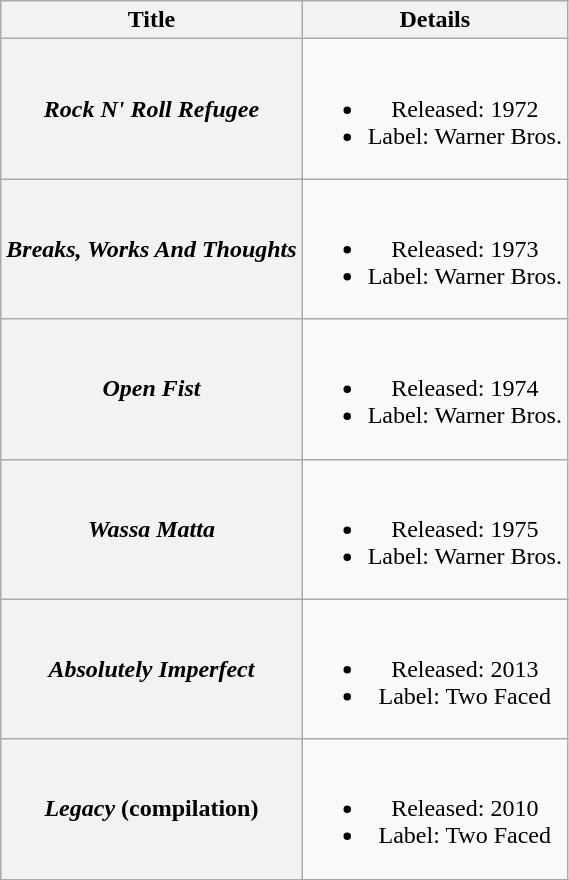<table class="wikitable plainrowheaders" style="text-align:center;" border="1">
<tr>
<th>Title</th>
<th>Details</th>
</tr>
<tr>
<th scope="row"><em>Rock N' Roll Refugee</em></th>
<td><br><ul><li>Released: 1972</li><li>Label: Warner Bros.</li></ul></td>
</tr>
<tr>
<th scope="row"><em>Breaks, Works And Thoughts</em></th>
<td><br><ul><li>Released: 1973</li><li>Label: Warner Bros.</li></ul></td>
</tr>
<tr>
<th scope="row"><em>Open Fist</em></th>
<td><br><ul><li>Released: 1974</li><li>Label: Warner Bros.</li></ul></td>
</tr>
<tr>
<th scope="row"><em>Wassa Matta</em></th>
<td><br><ul><li>Released: 1975</li><li>Label: Warner Bros.</li></ul></td>
</tr>
<tr>
<th scope="row"><em>Absolutely Imperfect</em></th>
<td><br><ul><li>Released: 2013</li><li>Label: Two Faced</li></ul></td>
</tr>
<tr>
<th scope="row"><em>Legacy</em> (compilation)</th>
<td><br><ul><li>Released: 2010</li><li>Label: Two Faced</li></ul></td>
</tr>
</table>
